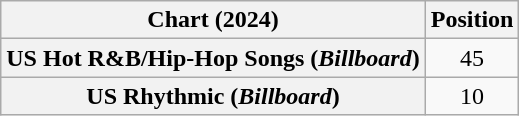<table class="wikitable sortable plainrowheaders" style="text-align:center">
<tr>
<th scope="col">Chart (2024)</th>
<th scope="col">Position</th>
</tr>
<tr>
<th scope="row">US Hot R&B/Hip-Hop Songs (<em>Billboard</em>)</th>
<td>45</td>
</tr>
<tr>
<th scope="row">US Rhythmic (<em>Billboard</em>)</th>
<td>10</td>
</tr>
</table>
